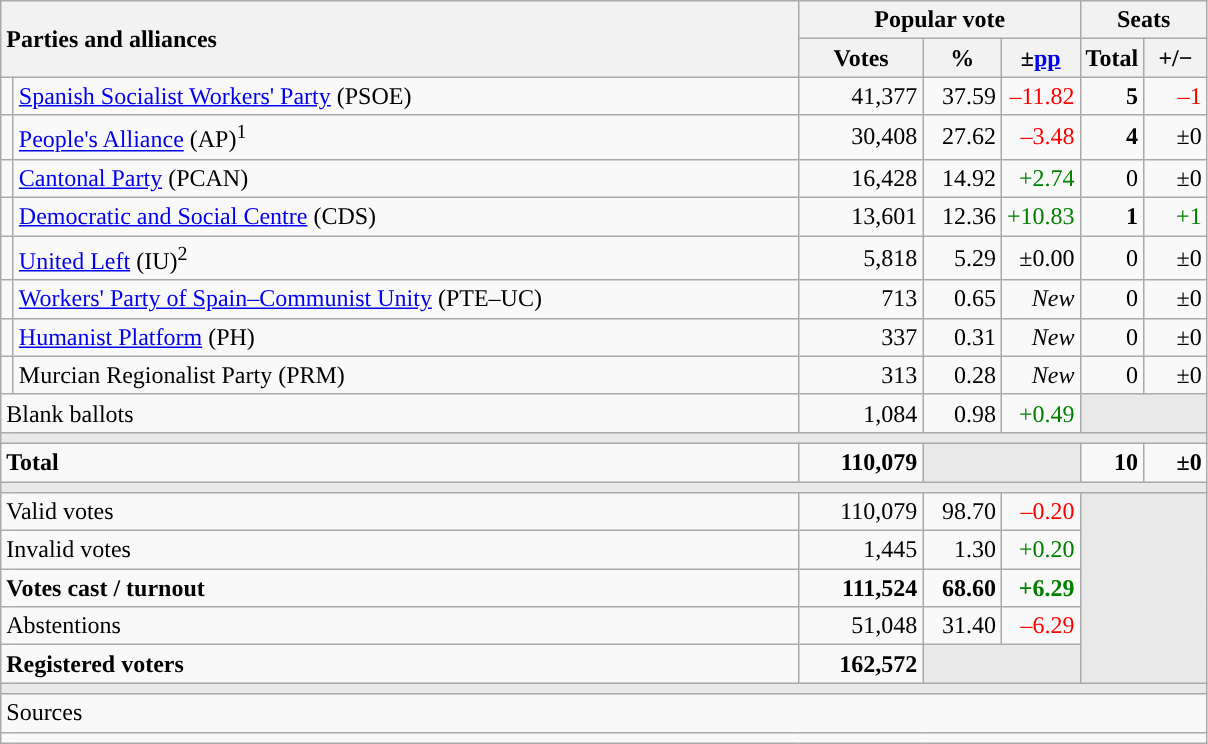<table class="wikitable" style="text-align:right;">
<tr>
<th style="text-align:left;" rowspan="2" colspan="2" width="525">Parties and alliances</th>
<th colspan="3">Popular vote</th>
<th colspan="2">Seats</th>
</tr>
<tr>
<th width="75">Votes</th>
<th width="45">%</th>
<th width="45">±<a href='#'>pp</a></th>
<th width="35">Total</th>
<th width="35">+/−</th>
</tr>
<tr>
<td width="1" style="color:inherit;background:"></td>
<td align="left"><a href='#'>Spanish Socialist Workers' Party</a> (PSOE)</td>
<td>41,377</td>
<td>37.59</td>
<td style="color:red;">–11.82</td>
<td><strong>5</strong></td>
<td style="color:red;">–1</td>
</tr>
<tr>
<td style="color:inherit;background:"></td>
<td align="left"><a href='#'>People's Alliance</a> (AP)<sup>1</sup></td>
<td>30,408</td>
<td>27.62</td>
<td style="color:red;">–3.48</td>
<td><strong>4</strong></td>
<td>±0</td>
</tr>
<tr>
<td style="color:inherit;background:"></td>
<td align="left"><a href='#'>Cantonal Party</a> (PCAN)</td>
<td>16,428</td>
<td>14.92</td>
<td style="color:green;">+2.74</td>
<td>0</td>
<td>±0</td>
</tr>
<tr>
<td style="color:inherit;background:"></td>
<td align="left"><a href='#'>Democratic and Social Centre</a> (CDS)</td>
<td>13,601</td>
<td>12.36</td>
<td style="color:green;">+10.83</td>
<td><strong>1</strong></td>
<td style="color:green;">+1</td>
</tr>
<tr>
<td style="color:inherit;background:"></td>
<td align="left"><a href='#'>United Left</a> (IU)<sup>2</sup></td>
<td>5,818</td>
<td>5.29</td>
<td>±0.00</td>
<td>0</td>
<td>±0</td>
</tr>
<tr>
<td style="color:inherit;background:"></td>
<td align="left"><a href='#'>Workers' Party of Spain–Communist Unity</a> (PTE–UC)</td>
<td>713</td>
<td>0.65</td>
<td><em>New</em></td>
<td>0</td>
<td>±0</td>
</tr>
<tr>
<td style="color:inherit;background:"></td>
<td align="left"><a href='#'>Humanist Platform</a> (PH)</td>
<td>337</td>
<td>0.31</td>
<td><em>New</em></td>
<td>0</td>
<td>±0</td>
</tr>
<tr>
<td style="color:inherit;background:"></td>
<td align="left">Murcian Regionalist Party (PRM)</td>
<td>313</td>
<td>0.28</td>
<td><em>New</em></td>
<td>0</td>
<td>±0</td>
</tr>
<tr>
<td align="left" colspan="2">Blank ballots</td>
<td>1,084</td>
<td>0.98</td>
<td style="color:green;">+0.49</td>
<td bgcolor="#E9E9E9" colspan="2"></td>
</tr>
<tr>
<td colspan="7" bgcolor="#E9E9E9"></td>
</tr>
<tr style="font-weight:bold;">
<td align="left" colspan="2">Total</td>
<td>110,079</td>
<td bgcolor="#E9E9E9" colspan="2"></td>
<td>10</td>
<td>±0</td>
</tr>
<tr>
<td colspan="7" bgcolor="#E9E9E9"></td>
</tr>
<tr>
<td align="left" colspan="2">Valid votes</td>
<td>110,079</td>
<td>98.70</td>
<td style="color:red;">–0.20</td>
<td bgcolor="#E9E9E9" colspan="2" rowspan="5"></td>
</tr>
<tr>
<td align="left" colspan="2">Invalid votes</td>
<td>1,445</td>
<td>1.30</td>
<td style="color:green;">+0.20</td>
</tr>
<tr style="font-weight:bold;">
<td align="left" colspan="2">Votes cast / turnout</td>
<td>111,524</td>
<td>68.60</td>
<td style="color:green;">+6.29</td>
</tr>
<tr>
<td align="left" colspan="2">Abstentions</td>
<td>51,048</td>
<td>31.40</td>
<td style="color:red;">–6.29</td>
</tr>
<tr style="font-weight:bold;">
<td align="left" colspan="2">Registered voters</td>
<td>162,572</td>
<td bgcolor="#E9E9E9" colspan="2"></td>
</tr>
<tr>
<td colspan="7" bgcolor="#E9E9E9"></td>
</tr>
<tr>
<td align="left" colspan="7">Sources</td>
</tr>
<tr>
<td colspan="7" style="text-align:left; max-width:790px;"></td>
</tr>
</table>
